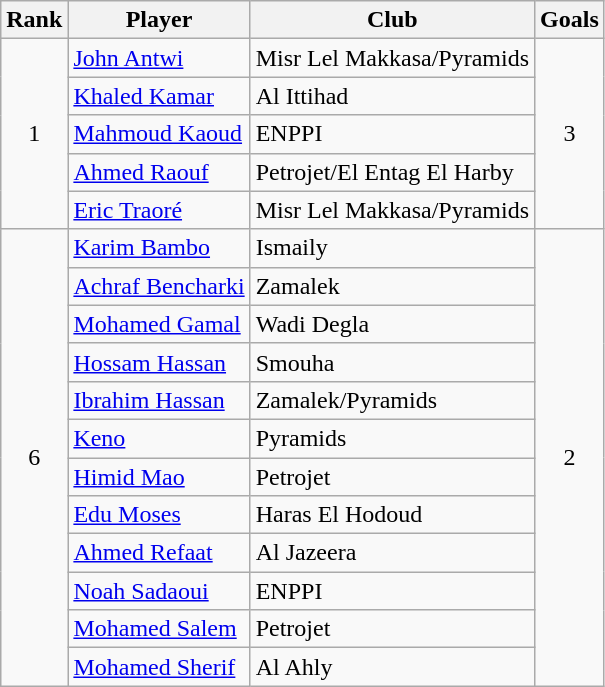<table class=wikitable style="text-align:center">
<tr>
<th>Rank</th>
<th>Player</th>
<th>Club</th>
<th>Goals</th>
</tr>
<tr>
<td rowspan=5>1</td>
<td align=left> <a href='#'>John Antwi</a></td>
<td align=left>Misr Lel Makkasa/Pyramids</td>
<td rowspan=5>3</td>
</tr>
<tr>
<td align=left> <a href='#'>Khaled Kamar</a></td>
<td align=left>Al Ittihad</td>
</tr>
<tr>
<td align=left> <a href='#'>Mahmoud Kaoud</a></td>
<td align=left>ENPPI</td>
</tr>
<tr>
<td align=left> <a href='#'>Ahmed Raouf</a></td>
<td align=left>Petrojet/El Entag El Harby</td>
</tr>
<tr>
<td align=left> <a href='#'>Eric Traoré</a></td>
<td align=left>Misr Lel Makkasa/Pyramids</td>
</tr>
<tr>
<td rowspan=12>6</td>
<td align=left> <a href='#'>Karim Bambo</a></td>
<td align=left>Ismaily</td>
<td rowspan=12>2</td>
</tr>
<tr>
<td align=left> <a href='#'>Achraf Bencharki</a></td>
<td align=left>Zamalek</td>
</tr>
<tr>
<td align=left> <a href='#'>Mohamed Gamal</a></td>
<td align=left>Wadi Degla</td>
</tr>
<tr>
<td align=left> <a href='#'>Hossam Hassan</a></td>
<td align=left>Smouha</td>
</tr>
<tr>
<td align=left> <a href='#'>Ibrahim Hassan</a></td>
<td align=left>Zamalek/Pyramids</td>
</tr>
<tr>
<td align=left> <a href='#'>Keno</a></td>
<td align=left>Pyramids</td>
</tr>
<tr>
<td align=left> <a href='#'>Himid Mao</a></td>
<td align=left>Petrojet</td>
</tr>
<tr>
<td align=left> <a href='#'>Edu Moses</a></td>
<td align=left>Haras El Hodoud</td>
</tr>
<tr>
<td align=left> <a href='#'>Ahmed Refaat</a></td>
<td align=left>Al Jazeera</td>
</tr>
<tr>
<td align=left> <a href='#'>Noah Sadaoui</a></td>
<td align=left>ENPPI</td>
</tr>
<tr>
<td align=left> <a href='#'>Mohamed Salem</a></td>
<td align=left>Petrojet</td>
</tr>
<tr>
<td align=left> <a href='#'>Mohamed Sherif</a></td>
<td align=left>Al Ahly</td>
</tr>
</table>
